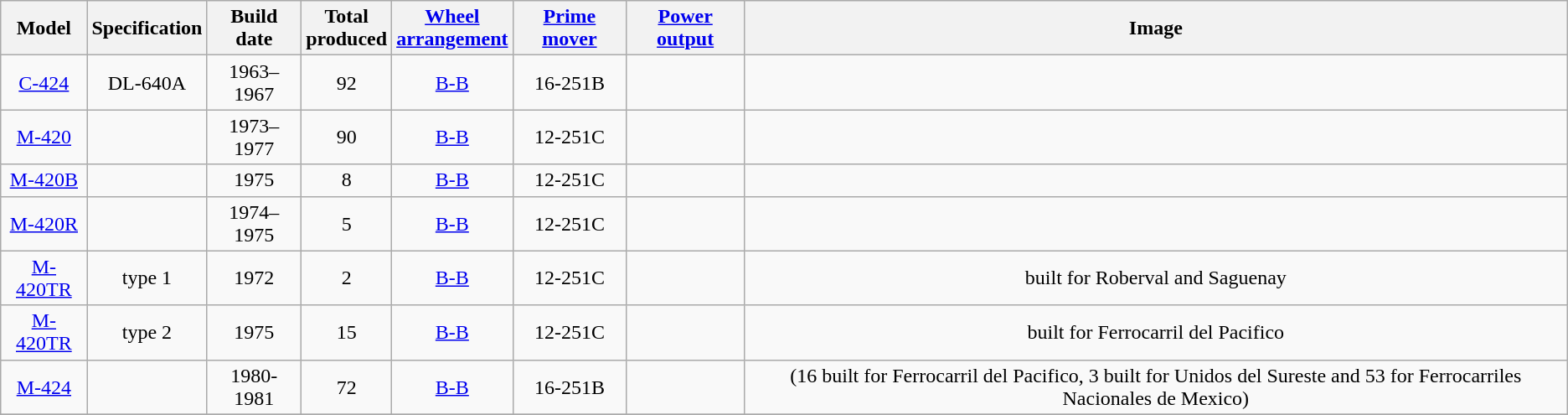<table class="wikitable sortable">
<tr>
<th>Model</th>
<th>Specification</th>
<th>Build date</th>
<th>Total<br>produced</th>
<th class="unsortable"><a href='#'>Wheel<br>arrangement</a></th>
<th><a href='#'>Prime mover</a></th>
<th><a href='#'>Power output</a></th>
<th class="unsortable">Image</th>
</tr>
<tr style=text-align:center>
<td><a href='#'>C-424</a></td>
<td>DL-640A</td>
<td>1963–1967</td>
<td>92</td>
<td><a href='#'>B-B</a></td>
<td>16-251B</td>
<td></td>
<td></td>
</tr>
<tr style=text-align:center>
<td><a href='#'>M-420</a></td>
<td></td>
<td>1973–1977</td>
<td>90</td>
<td><a href='#'>B-B</a></td>
<td>12-251C</td>
<td></td>
<td></td>
</tr>
<tr style=text-align:center>
<td><a href='#'>M-420B</a></td>
<td></td>
<td>1975</td>
<td>8</td>
<td><a href='#'>B-B</a></td>
<td>12-251C</td>
<td></td>
<td></td>
</tr>
<tr style=text-align:center>
<td><a href='#'>M-420R</a></td>
<td></td>
<td>1974–1975</td>
<td>5</td>
<td><a href='#'>B-B</a></td>
<td>12-251C</td>
<td></td>
<td></td>
</tr>
<tr style=text-align:center>
<td><a href='#'>M-420TR</a></td>
<td>type 1</td>
<td>1972</td>
<td>2</td>
<td><a href='#'>B-B</a></td>
<td>12-251C</td>
<td></td>
<td>built for Roberval and Saguenay</td>
</tr>
<tr style=text-align:center>
<td><a href='#'>M-420TR</a></td>
<td>type 2</td>
<td>1975</td>
<td>15</td>
<td><a href='#'>B-B</a></td>
<td>12-251C</td>
<td></td>
<td>built for Ferrocarril del Pacifico</td>
</tr>
<tr style=text-align:center>
<td><a href='#'>M-424</a></td>
<td></td>
<td>1980-1981</td>
<td>72</td>
<td><a href='#'>B-B</a></td>
<td>16-251B</td>
<td></td>
<td>(16 built for Ferrocarril del Pacifico, 3 built for Unidos del Sureste and 53 for Ferrocarriles Nacionales de Mexico)</td>
</tr>
<tr>
</tr>
</table>
